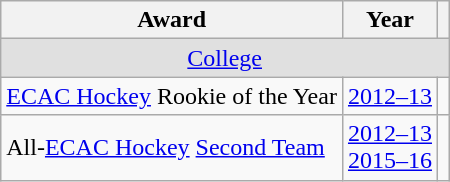<table class="wikitable">
<tr>
<th>Award</th>
<th>Year</th>
<th></th>
</tr>
<tr ALIGN="center" bgcolor="#e0e0e0">
<td colspan="3"><a href='#'>College</a></td>
</tr>
<tr>
<td><a href='#'>ECAC Hockey</a> Rookie of the Year</td>
<td><a href='#'>2012–13</a></td>
<td></td>
</tr>
<tr>
<td>All-<a href='#'>ECAC Hockey</a> <a href='#'>Second Team</a></td>
<td><a href='#'>2012–13</a><br><a href='#'>2015–16</a></td>
<td></td>
</tr>
</table>
